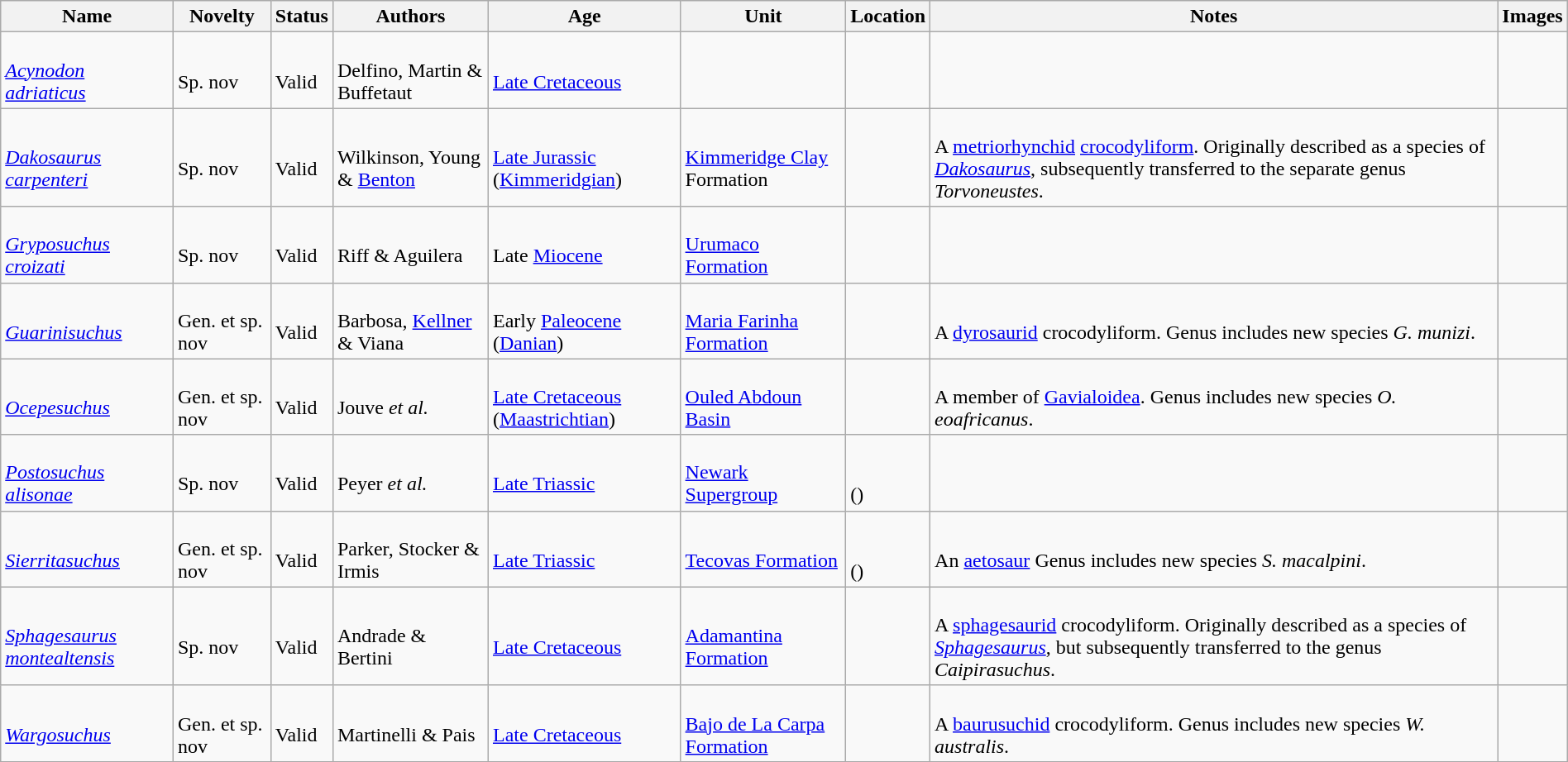<table class="wikitable sortable" align="center" width="100%">
<tr>
<th>Name</th>
<th>Novelty</th>
<th>Status</th>
<th>Authors</th>
<th>Age</th>
<th>Unit</th>
<th>Location</th>
<th>Notes</th>
<th>Images</th>
</tr>
<tr>
<td><br><em><a href='#'>Acynodon adriaticus</a></em></td>
<td><br>Sp. nov</td>
<td><br>Valid</td>
<td><br>Delfino, Martin & Buffetaut</td>
<td><br><a href='#'>Late Cretaceous</a></td>
<td></td>
<td><br></td>
<td></td>
<td></td>
</tr>
<tr>
<td><br><em><a href='#'>Dakosaurus carpenteri</a></em></td>
<td><br>Sp. nov</td>
<td><br>Valid</td>
<td><br>Wilkinson, Young & <a href='#'>Benton</a></td>
<td><br><a href='#'>Late Jurassic</a> (<a href='#'>Kimmeridgian</a>)</td>
<td><br><a href='#'>Kimmeridge Clay</a> Formation</td>
<td><br></td>
<td><br>A <a href='#'>metriorhynchid</a> <a href='#'>crocodyliform</a>. Originally described as a species of <em><a href='#'>Dakosaurus</a></em>, subsequently transferred to the separate genus <em>Torvoneustes</em>.</td>
<td></td>
</tr>
<tr>
<td><br><em><a href='#'>Gryposuchus croizati</a></em></td>
<td><br>Sp. nov</td>
<td><br>Valid</td>
<td><br>Riff & Aguilera</td>
<td><br>Late <a href='#'>Miocene</a></td>
<td><br><a href='#'>Urumaco Formation</a></td>
<td><br></td>
<td></td>
<td></td>
</tr>
<tr>
<td><br><em><a href='#'>Guarinisuchus</a></em></td>
<td><br>Gen. et sp. nov</td>
<td><br>Valid</td>
<td><br>Barbosa, <a href='#'>Kellner</a> & Viana</td>
<td><br>Early <a href='#'>Paleocene</a> (<a href='#'>Danian</a>)</td>
<td><br><a href='#'>Maria Farinha Formation</a></td>
<td><br></td>
<td><br>A <a href='#'>dyrosaurid</a> crocodyliform. Genus includes new species <em>G. munizi</em>.</td>
<td></td>
</tr>
<tr>
<td><br><em><a href='#'>Ocepesuchus</a></em></td>
<td><br>Gen. et sp. nov</td>
<td><br>Valid</td>
<td><br>Jouve <em>et al.</em></td>
<td><br><a href='#'>Late Cretaceous</a> (<a href='#'>Maastrichtian</a>)</td>
<td><br><a href='#'>Ouled Abdoun Basin</a></td>
<td><br></td>
<td><br>A member of <a href='#'>Gavialoidea</a>. Genus includes new species <em>O. eoafricanus</em>.</td>
<td></td>
</tr>
<tr>
<td><br><em><a href='#'>Postosuchus alisonae</a></em></td>
<td><br>Sp. nov</td>
<td><br>Valid</td>
<td><br>Peyer <em>et al.</em></td>
<td><br><a href='#'>Late Triassic</a></td>
<td><br><a href='#'>Newark Supergroup</a></td>
<td><br><br>()</td>
<td></td>
<td></td>
</tr>
<tr>
<td><br><em><a href='#'>Sierritasuchus</a></em></td>
<td><br>Gen. et sp. nov</td>
<td><br>Valid</td>
<td><br>Parker, Stocker & Irmis</td>
<td><br><a href='#'>Late Triassic</a></td>
<td><br><a href='#'>Tecovas Formation</a></td>
<td><br><br>()</td>
<td><br>An <a href='#'>aetosaur</a> Genus includes new species <em>S. macalpini</em>.</td>
<td></td>
</tr>
<tr>
<td><br><em><a href='#'>Sphagesaurus montealtensis</a></em></td>
<td><br>Sp. nov</td>
<td><br>Valid</td>
<td><br>Andrade & Bertini</td>
<td><br><a href='#'>Late Cretaceous</a></td>
<td><br><a href='#'>Adamantina Formation</a></td>
<td><br></td>
<td><br>A <a href='#'>sphagesaurid</a> crocodyliform. Originally described as a species of <em><a href='#'>Sphagesaurus</a></em>, but subsequently transferred to the genus <em>Caipirasuchus</em>.</td>
<td></td>
</tr>
<tr>
<td><br><em><a href='#'>Wargosuchus</a></em></td>
<td><br>Gen. et sp. nov</td>
<td><br>Valid</td>
<td><br>Martinelli & Pais</td>
<td><br><a href='#'>Late Cretaceous</a></td>
<td><br><a href='#'>Bajo de La Carpa Formation</a></td>
<td><br></td>
<td><br>A <a href='#'>baurusuchid</a> crocodyliform. Genus includes new species <em>W. australis</em>.</td>
<td></td>
</tr>
<tr>
</tr>
</table>
